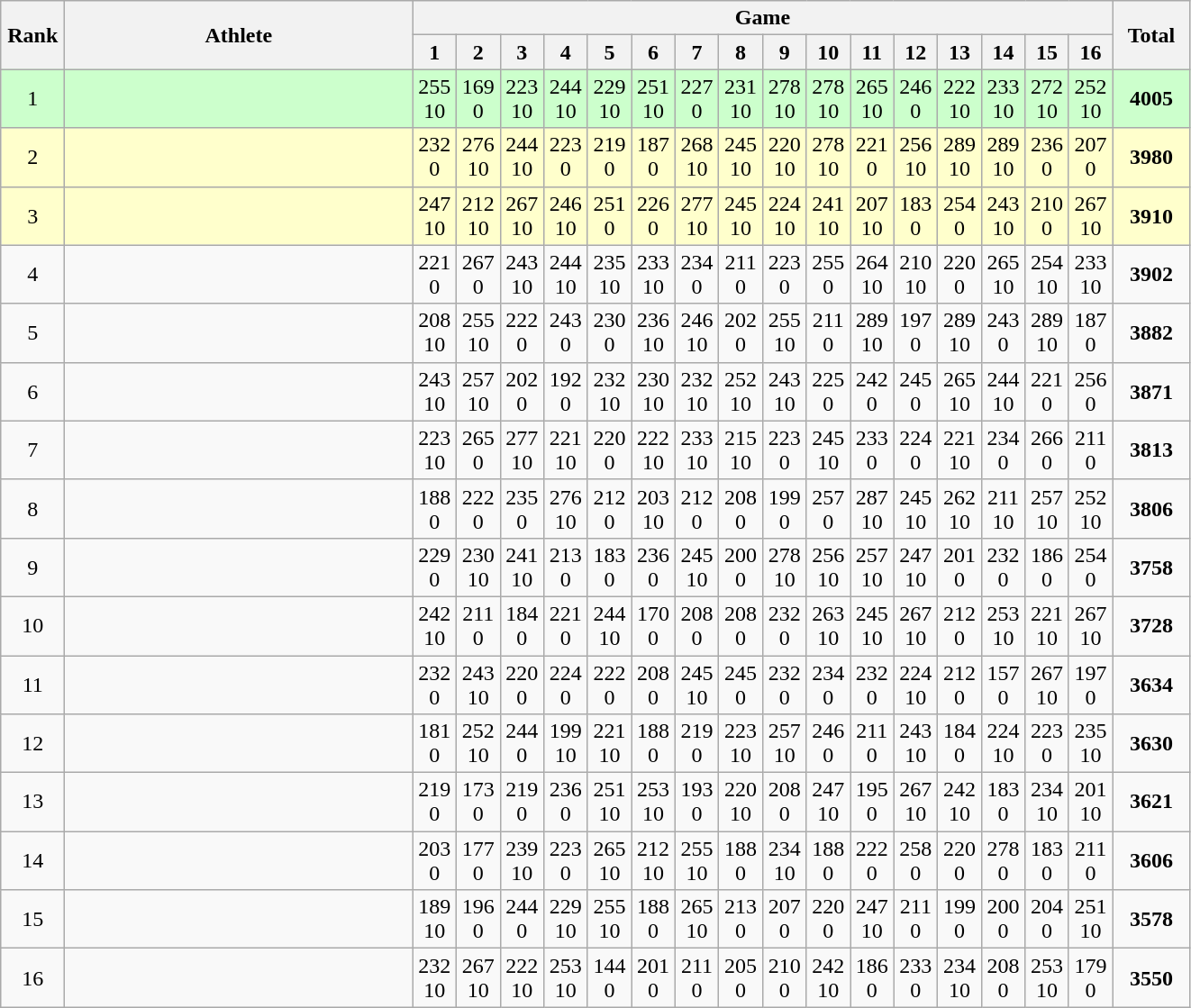<table class=wikitable style="text-align:center">
<tr>
<th rowspan="2" width=40>Rank</th>
<th rowspan="2" width=250>Athlete</th>
<th colspan="16">Game</th>
<th rowspan="2" width=50>Total</th>
</tr>
<tr>
<th width=25>1</th>
<th width=25>2</th>
<th width=25>3</th>
<th width=25>4</th>
<th width=25>5</th>
<th width=25>6</th>
<th width=25>7</th>
<th width=25>8</th>
<th width=25>9</th>
<th width=25>10</th>
<th width=25>11</th>
<th width=25>12</th>
<th width=25>13</th>
<th width=25>14</th>
<th width=25>15</th>
<th width=25>16</th>
</tr>
<tr bgcolor="#ccffcc">
<td>1</td>
<td align=left></td>
<td>255<br>10</td>
<td>169<br>0</td>
<td>223<br>10</td>
<td>244<br>10</td>
<td>229<br>10</td>
<td>251<br>10</td>
<td>227<br>0</td>
<td>231<br>10</td>
<td>278<br>10</td>
<td>278<br>10</td>
<td>265<br>10</td>
<td>246<br>0</td>
<td>222<br>10</td>
<td>233<br>10</td>
<td>272<br>10</td>
<td>252<br>10</td>
<td><strong>4005</strong></td>
</tr>
<tr bgcolor="#ffffcc">
<td>2</td>
<td align=left></td>
<td>232<br>0</td>
<td>276<br>10</td>
<td>244<br>10</td>
<td>223<br>0</td>
<td>219<br>0</td>
<td>187<br>0</td>
<td>268<br>10</td>
<td>245<br>10</td>
<td>220<br>10</td>
<td>278<br>10</td>
<td>221<br>0</td>
<td>256<br>10</td>
<td>289<br>10</td>
<td>289<br>10</td>
<td>236<br>0</td>
<td>207<br>0</td>
<td><strong>3980</strong></td>
</tr>
<tr bgcolor="#ffffcc">
<td>3</td>
<td align=left></td>
<td>247<br>10</td>
<td>212<br>10</td>
<td>267<br>10</td>
<td>246<br>10</td>
<td>251<br>0</td>
<td>226<br>0</td>
<td>277<br>10</td>
<td>245<br>10</td>
<td>224<br>10</td>
<td>241<br>10</td>
<td>207<br>10</td>
<td>183<br>0</td>
<td>254<br>0</td>
<td>243<br>10</td>
<td>210<br>0</td>
<td>267<br>10</td>
<td><strong>3910</strong></td>
</tr>
<tr>
<td>4</td>
<td align=left></td>
<td>221<br>0</td>
<td>267<br>0</td>
<td>243<br>10</td>
<td>244<br>10</td>
<td>235<br>10</td>
<td>233<br>10</td>
<td>234<br>0</td>
<td>211<br>0</td>
<td>223<br>0</td>
<td>255<br>0</td>
<td>264<br>10</td>
<td>210<br>10</td>
<td>220<br>0</td>
<td>265<br>10</td>
<td>254<br>10</td>
<td>233<br>10</td>
<td><strong>3902</strong></td>
</tr>
<tr>
<td>5</td>
<td align=left></td>
<td>208<br>10</td>
<td>255<br>10</td>
<td>222<br>0</td>
<td>243<br>0</td>
<td>230<br>0</td>
<td>236<br>10</td>
<td>246<br>10</td>
<td>202<br>0</td>
<td>255<br>10</td>
<td>211<br>0</td>
<td>289<br>10</td>
<td>197<br>0</td>
<td>289<br>10</td>
<td>243<br>0</td>
<td>289<br>10</td>
<td>187<br>0</td>
<td><strong>3882</strong></td>
</tr>
<tr>
<td>6</td>
<td align=left></td>
<td>243<br>10</td>
<td>257<br>10</td>
<td>202<br>0</td>
<td>192<br>0</td>
<td>232<br>10</td>
<td>230<br>10</td>
<td>232<br>10</td>
<td>252<br>10</td>
<td>243<br>10</td>
<td>225<br>0</td>
<td>242<br>0</td>
<td>245<br>0</td>
<td>265<br>10</td>
<td>244<br>10</td>
<td>221<br>0</td>
<td>256<br>0</td>
<td><strong>3871</strong></td>
</tr>
<tr>
<td>7</td>
<td align=left></td>
<td>223<br>10</td>
<td>265<br>0</td>
<td>277<br>10</td>
<td>221<br>10</td>
<td>220<br>0</td>
<td>222<br>10</td>
<td>233<br>10</td>
<td>215<br>10</td>
<td>223<br>0</td>
<td>245<br>10</td>
<td>233<br>0</td>
<td>224<br>0</td>
<td>221<br>10</td>
<td>234<br>0</td>
<td>266<br>0</td>
<td>211<br>0</td>
<td><strong>3813</strong></td>
</tr>
<tr>
<td>8</td>
<td align=left></td>
<td>188<br>0</td>
<td>222<br>0</td>
<td>235<br>0</td>
<td>276<br>10</td>
<td>212<br>0</td>
<td>203<br>10</td>
<td>212<br>0</td>
<td>208<br>0</td>
<td>199<br>0</td>
<td>257<br>0</td>
<td>287<br>10</td>
<td>245<br>10</td>
<td>262<br>10</td>
<td>211<br>10</td>
<td>257<br>10</td>
<td>252<br>10</td>
<td><strong>3806</strong></td>
</tr>
<tr>
<td>9</td>
<td align=left></td>
<td>229<br>0</td>
<td>230<br>10</td>
<td>241<br>10</td>
<td>213<br>0</td>
<td>183<br>0</td>
<td>236<br>0</td>
<td>245<br>10</td>
<td>200<br>0</td>
<td>278<br>10</td>
<td>256<br>10</td>
<td>257<br>10</td>
<td>247<br>10</td>
<td>201<br>0</td>
<td>232<br>0</td>
<td>186<br>0</td>
<td>254<br>0</td>
<td><strong>3758</strong></td>
</tr>
<tr>
<td>10</td>
<td align=left></td>
<td>242<br>10</td>
<td>211<br>0</td>
<td>184<br>0</td>
<td>221<br>0</td>
<td>244<br>10</td>
<td>170<br>0</td>
<td>208<br>0</td>
<td>208<br>0</td>
<td>232<br>0</td>
<td>263<br>10</td>
<td>245<br>10</td>
<td>267<br>10</td>
<td>212<br>0</td>
<td>253<br>10</td>
<td>221<br>10</td>
<td>267<br>10</td>
<td><strong>3728</strong></td>
</tr>
<tr>
<td>11</td>
<td align=left></td>
<td>232<br>0</td>
<td>243<br>10</td>
<td>220<br>0</td>
<td>224<br>0</td>
<td>222<br>0</td>
<td>208<br>0</td>
<td>245<br>10</td>
<td>245<br>0</td>
<td>232<br>0</td>
<td>234<br>0</td>
<td>232<br>0</td>
<td>224<br>10</td>
<td>212<br>0</td>
<td>157<br>0</td>
<td>267<br>10</td>
<td>197<br>0</td>
<td><strong>3634</strong></td>
</tr>
<tr>
<td>12</td>
<td align=left></td>
<td>181<br>0</td>
<td>252<br>10</td>
<td>244<br>0</td>
<td>199<br>10</td>
<td>221<br>10</td>
<td>188<br>0</td>
<td>219<br>0</td>
<td>223<br>10</td>
<td>257<br>10</td>
<td>246<br>0</td>
<td>211<br>0</td>
<td>243<br>10</td>
<td>184<br>0</td>
<td>224<br>10</td>
<td>223<br>0</td>
<td>235<br>10</td>
<td><strong>3630</strong></td>
</tr>
<tr>
<td>13</td>
<td align=left></td>
<td>219<br>0</td>
<td>173<br>0</td>
<td>219<br>0</td>
<td>236<br>0</td>
<td>251<br>10</td>
<td>253<br>10</td>
<td>193<br>0</td>
<td>220<br>10</td>
<td>208<br>0</td>
<td>247<br>10</td>
<td>195<br>0</td>
<td>267<br>10</td>
<td>242<br>10</td>
<td>183<br>0</td>
<td>234<br>10</td>
<td>201<br>10</td>
<td><strong>3621</strong></td>
</tr>
<tr>
<td>14</td>
<td align=left></td>
<td>203<br>0</td>
<td>177<br>0</td>
<td>239<br>10</td>
<td>223<br>0</td>
<td>265<br>10</td>
<td>212<br>10</td>
<td>255<br>10</td>
<td>188<br>0</td>
<td>234<br>10</td>
<td>188<br>0</td>
<td>222<br>0</td>
<td>258<br>0</td>
<td>220<br>0</td>
<td>278<br>0</td>
<td>183<br>0</td>
<td>211<br>0</td>
<td><strong>3606</strong></td>
</tr>
<tr>
<td>15</td>
<td align=left></td>
<td>189<br>10</td>
<td>196<br>0</td>
<td>244<br>0</td>
<td>229<br>10</td>
<td>255<br>10</td>
<td>188<br>0</td>
<td>265<br>10</td>
<td>213<br>0</td>
<td>207<br>0</td>
<td>220<br>0</td>
<td>247<br>10</td>
<td>211<br>0</td>
<td>199<br>0</td>
<td>200<br>0</td>
<td>204<br>0</td>
<td>251<br>10</td>
<td><strong>3578</strong></td>
</tr>
<tr>
<td>16</td>
<td align=left></td>
<td>232<br>10</td>
<td>267<br>10</td>
<td>222<br>10</td>
<td>253<br>10</td>
<td>144<br>0</td>
<td>201<br>0</td>
<td>211<br>0</td>
<td>205<br>0</td>
<td>210<br>0</td>
<td>242<br>10</td>
<td>186<br>0</td>
<td>233<br>0</td>
<td>234<br>10</td>
<td>208<br>0</td>
<td>253<br>10</td>
<td>179<br>0</td>
<td><strong>3550</strong></td>
</tr>
</table>
